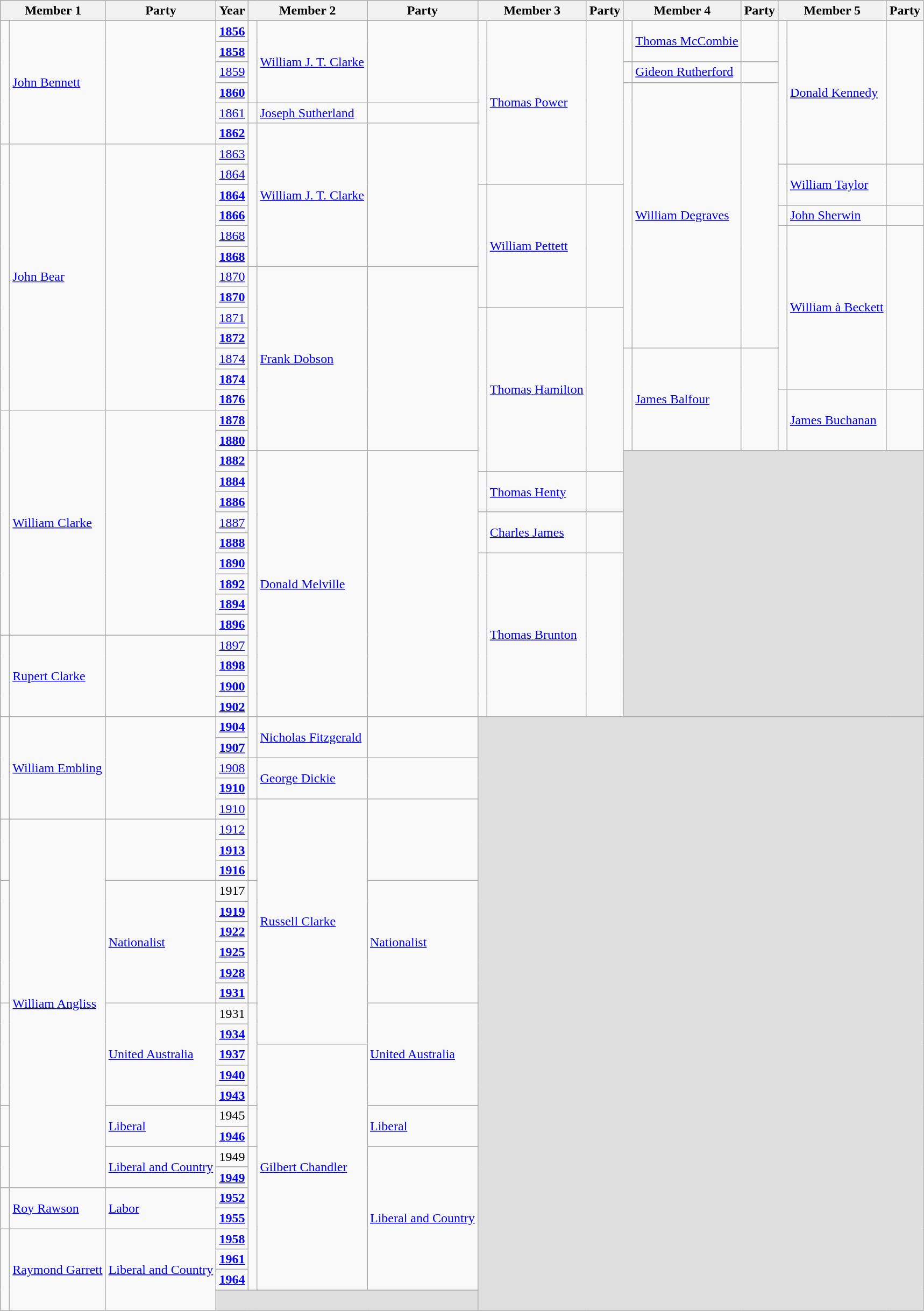<table class="wikitable">
<tr>
<th colspan=2>Member 1</th>
<th>Party</th>
<th>Year</th>
<th colspan=2>Member 2</th>
<th>Party</th>
<th colspan=2>Member 3</th>
<th>Party</th>
<th colspan=2>Member 4</th>
<th>Party</th>
<th colspan=2>Member 5</th>
<th>Party</th>
</tr>
<tr>
<td rowspan=6 > </td>
<td rowspan=6><a href='#'>John Bennett</a></td>
<td rowspan=6> </td>
<td><strong><a href='#'>1856</a></strong></td>
<td rowspan=4 > </td>
<td rowspan=4><a href='#'>William J. T. Clarke</a></td>
<td rowspan=4> </td>
<td rowspan=8 > </td>
<td rowspan=8><a href='#'>Thomas Power</a></td>
<td rowspan=8> </td>
<td rowspan=2 > </td>
<td rowspan=2><a href='#'>Thomas McCombie</a></td>
<td rowspan=2> </td>
<td rowspan=7 > </td>
<td rowspan=7><a href='#'>Donald Kennedy</a></td>
<td rowspan=7> </td>
</tr>
<tr>
<td><strong><a href='#'>1858</a></strong></td>
</tr>
<tr>
<td><a href='#'>1859</a></td>
<td> </td>
<td><a href='#'>Gideon Rutherford</a></td>
<td> </td>
</tr>
<tr>
<td><strong><a href='#'>1860</a></strong></td>
<td rowspan=13 > </td>
<td rowspan=13><a href='#'>William Degraves</a></td>
<td rowspan=13> </td>
</tr>
<tr>
<td><a href='#'>1861</a></td>
<td> </td>
<td><a href='#'>Joseph Sutherland</a></td>
<td> </td>
</tr>
<tr>
<td><strong><a href='#'>1862</a></strong></td>
<td rowspan=7 > </td>
<td rowspan=7><a href='#'>William J. T. Clarke</a></td>
<td rowspan=7> </td>
</tr>
<tr>
<td rowspan=13 > </td>
<td rowspan=13><a href='#'>John Bear</a></td>
<td rowspan=13> </td>
<td><a href='#'>1863</a></td>
</tr>
<tr>
<td><a href='#'>1864</a></td>
<td rowspan=2 > </td>
<td rowspan=2><a href='#'>William Taylor</a></td>
<td rowspan=2> </td>
</tr>
<tr>
<td><strong><a href='#'>1864</a></strong></td>
<td rowspan=6 > </td>
<td rowspan=6><a href='#'>William Pettett</a></td>
<td rowspan=6> </td>
</tr>
<tr>
<td><strong><a href='#'>1866</a></strong></td>
<td> </td>
<td><a href='#'>John Sherwin</a></td>
<td> </td>
</tr>
<tr>
<td><a href='#'>1868</a></td>
<td rowspan=8 > </td>
<td rowspan=8><a href='#'>William à Beckett</a></td>
<td rowspan=8> </td>
</tr>
<tr>
<td><strong><a href='#'>1868</a></strong></td>
</tr>
<tr>
<td><a href='#'>1870</a></td>
<td rowspan=9 > </td>
<td rowspan=9><a href='#'>Frank Dobson</a></td>
<td rowspan=9> </td>
</tr>
<tr>
<td><strong><a href='#'>1870</a></strong></td>
</tr>
<tr>
<td><a href='#'>1871</a></td>
<td rowspan=8 > </td>
<td rowspan=8><a href='#'>Thomas Hamilton</a></td>
<td rowspan=8> </td>
</tr>
<tr>
<td><strong><a href='#'>1872</a></strong></td>
</tr>
<tr>
<td><a href='#'>1874</a></td>
<td rowspan=5 > </td>
<td rowspan=5><a href='#'>James Balfour</a></td>
<td rowspan=5> </td>
</tr>
<tr>
<td><strong><a href='#'>1874</a></strong></td>
</tr>
<tr>
<td><strong><a href='#'>1876</a></strong></td>
<td rowspan=3 > </td>
<td rowspan=3><a href='#'>James Buchanan</a></td>
<td rowspan=3> </td>
</tr>
<tr>
<td rowspan=11 > </td>
<td rowspan=11><a href='#'>William Clarke</a></td>
<td rowspan=11> </td>
<td><strong><a href='#'>1878</a></strong></td>
</tr>
<tr>
<td><strong><a href='#'>1880</a></strong></td>
</tr>
<tr>
<td><strong><a href='#'>1882</a></strong></td>
<td rowspan=13 > </td>
<td rowspan=13><a href='#'>Donald Melville</a></td>
<td rowspan=13> </td>
<td rowspan=13 colspan=6 bgcolor=#DFDFDF> </td>
</tr>
<tr>
<td><strong><a href='#'>1884</a></strong></td>
<td rowspan=2 > </td>
<td rowspan=2><a href='#'>Thomas Henty</a></td>
<td rowspan=2> </td>
</tr>
<tr>
<td><strong><a href='#'>1886</a></strong></td>
</tr>
<tr>
<td><a href='#'>1887</a></td>
<td rowspan=2 > </td>
<td rowspan=2><a href='#'>Charles James</a></td>
<td rowspan=2> </td>
</tr>
<tr>
<td><strong><a href='#'>1888</a></strong></td>
</tr>
<tr>
<td><strong><a href='#'>1890</a></strong></td>
<td rowspan=8 > </td>
<td rowspan=8><a href='#'>Thomas Brunton</a></td>
<td rowspan=8> </td>
</tr>
<tr>
<td><strong><a href='#'>1892</a></strong></td>
</tr>
<tr>
<td><strong><a href='#'>1894</a></strong></td>
</tr>
<tr>
<td><strong><a href='#'>1896</a></strong></td>
</tr>
<tr>
<td rowspan=4 > </td>
<td rowspan=4><a href='#'>Rupert Clarke</a></td>
<td rowspan=4> </td>
<td><a href='#'>1897</a></td>
</tr>
<tr>
<td><strong><a href='#'>1898</a></strong></td>
</tr>
<tr>
<td><strong><a href='#'>1900</a></strong></td>
</tr>
<tr>
<td><strong><a href='#'>1902</a></strong></td>
</tr>
<tr>
<td rowspan=5 > </td>
<td rowspan=5><a href='#'>William Embling</a></td>
<td rowspan=5> </td>
<td><strong><a href='#'>1904</a></strong></td>
<td rowspan=2 > </td>
<td rowspan=2><a href='#'>Nicholas Fitzgerald</a></td>
<td rowspan=2> </td>
<td rowspan=29 colspan=9 bgcolor=#DFDFDF> </td>
</tr>
<tr>
<td><strong><a href='#'>1907</a></strong></td>
</tr>
<tr>
<td><a href='#'>1908</a></td>
<td rowspan=2 > </td>
<td rowspan=2><a href='#'>George Dickie</a></td>
<td rowspan=2> </td>
</tr>
<tr>
<td><strong><a href='#'>1910</a></strong></td>
</tr>
<tr>
<td><a href='#'>1910</a></td>
<td rowspan=4 > </td>
<td rowspan=12><a href='#'>Russell Clarke</a></td>
<td rowspan=4> </td>
</tr>
<tr>
<td rowspan=3 > </td>
<td rowspan=18><a href='#'>William Angliss</a></td>
<td rowspan=3> </td>
<td><a href='#'>1912</a></td>
</tr>
<tr>
<td><strong><a href='#'>1913</a></strong></td>
</tr>
<tr>
<td><strong><a href='#'>1916</a></strong></td>
</tr>
<tr>
<td rowspan=6 > </td>
<td rowspan=6><a href='#'>Nationalist</a></td>
<td>1917</td>
<td rowspan=6 > </td>
<td rowspan=6><a href='#'>Nationalist</a></td>
</tr>
<tr>
<td><strong><a href='#'>1919</a></strong></td>
</tr>
<tr>
<td><strong><a href='#'>1922</a></strong></td>
</tr>
<tr>
<td><strong><a href='#'>1925</a></strong></td>
</tr>
<tr>
<td><strong><a href='#'>1928</a></strong></td>
</tr>
<tr>
<td><strong><a href='#'>1931</a></strong></td>
</tr>
<tr>
<td rowspan=5 > </td>
<td rowspan=5><a href='#'>United Australia</a></td>
<td>1931</td>
<td rowspan=5 > </td>
<td rowspan=5><a href='#'>United Australia</a></td>
</tr>
<tr>
<td><strong><a href='#'>1934</a></strong></td>
</tr>
<tr>
<td><strong><a href='#'>1937</a></strong></td>
<td rowspan=12><a href='#'>Gilbert Chandler</a></td>
</tr>
<tr>
<td><strong><a href='#'>1940</a></strong></td>
</tr>
<tr>
<td><strong><a href='#'>1943</a></strong></td>
</tr>
<tr>
<td rowspan=2 > </td>
<td rowspan=2><a href='#'>Liberal</a></td>
<td>1945</td>
<td rowspan=2 > </td>
<td rowspan=2><a href='#'>Liberal</a></td>
</tr>
<tr>
<td><strong><a href='#'>1946</a></strong></td>
</tr>
<tr>
<td rowspan=2 > </td>
<td rowspan=2><a href='#'>Liberal and Country</a></td>
<td>1949</td>
<td rowspan=7 > </td>
<td rowspan=7><a href='#'>Liberal and Country</a></td>
</tr>
<tr>
<td><strong><a href='#'>1949</a></strong></td>
</tr>
<tr>
<td rowspan=2 > </td>
<td rowspan=2><a href='#'>Roy Rawson</a></td>
<td rowspan=2><a href='#'>Labor</a></td>
<td><strong><a href='#'>1952</a></strong></td>
</tr>
<tr>
<td><strong><a href='#'>1955</a></strong></td>
</tr>
<tr>
<td rowspan=4 > </td>
<td rowspan=4><a href='#'>Raymond Garrett</a></td>
<td rowspan=4><a href='#'>Liberal and Country</a></td>
<td><strong><a href='#'>1958</a></strong></td>
</tr>
<tr>
<td><strong><a href='#'>1961</a></strong></td>
</tr>
<tr>
<td><strong><a href='#'>1964</a></strong></td>
</tr>
<tr>
<td colspan=4 bgcolor=#DFDFDF> </td>
</tr>
</table>
